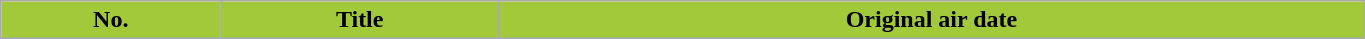<table class="wikitable plainrowheaders" width="72%">
<tr>
<th scope="col" style="background-color: #A2C93A;">No.</th>
<th scope="col" style="background-color: #A2C93A;">Title</th>
<th scope="col" style="background-color: #A2C93A;">Original air date</th>
</tr>
<tr>
</tr>
</table>
